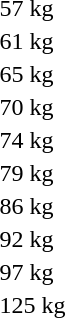<table>
<tr>
<td rowspan=1>57 kg<br></td>
<td rowspan=1></td>
<td rowspan=1></td>
<td></td>
</tr>
<tr>
<td rowspan=1>61 kg<br></td>
<td rowspan=1></td>
<td rowspan=1></td>
<td></td>
</tr>
<tr>
<td rowspan=2>65 kg<br></td>
<td rowspan=2></td>
<td rowspan=2></td>
<td></td>
</tr>
<tr>
<td></td>
</tr>
<tr>
<td rowspan=1>70 kg<br></td>
<td rowspan=1></td>
<td rowspan=1></td>
<td></td>
</tr>
<tr>
<td rowspan=2>74 kg<br></td>
<td rowspan=2></td>
<td rowspan=2></td>
<td></td>
</tr>
<tr>
<td></td>
</tr>
<tr>
<td rowspan=1>79 kg<br></td>
<td rowspan=1></td>
<td rowspan=1></td>
<td></td>
</tr>
<tr>
<td rowspan=2>86 kg<br></td>
<td rowspan=2></td>
<td rowspan=2></td>
<td></td>
</tr>
<tr>
<td></td>
</tr>
<tr>
<td rowspan=1>92 kg<br></td>
<td rowspan=1></td>
<td rowspan=1></td>
<td></td>
</tr>
<tr>
<td rowspan=2>97 kg<br></td>
<td rowspan=2></td>
<td rowspan=2></td>
<td></td>
</tr>
<tr>
<td></td>
</tr>
<tr>
<td rowspan=1>125 kg<br></td>
<td rowspan=1></td>
<td rowspan=1></td>
<td></td>
</tr>
</table>
